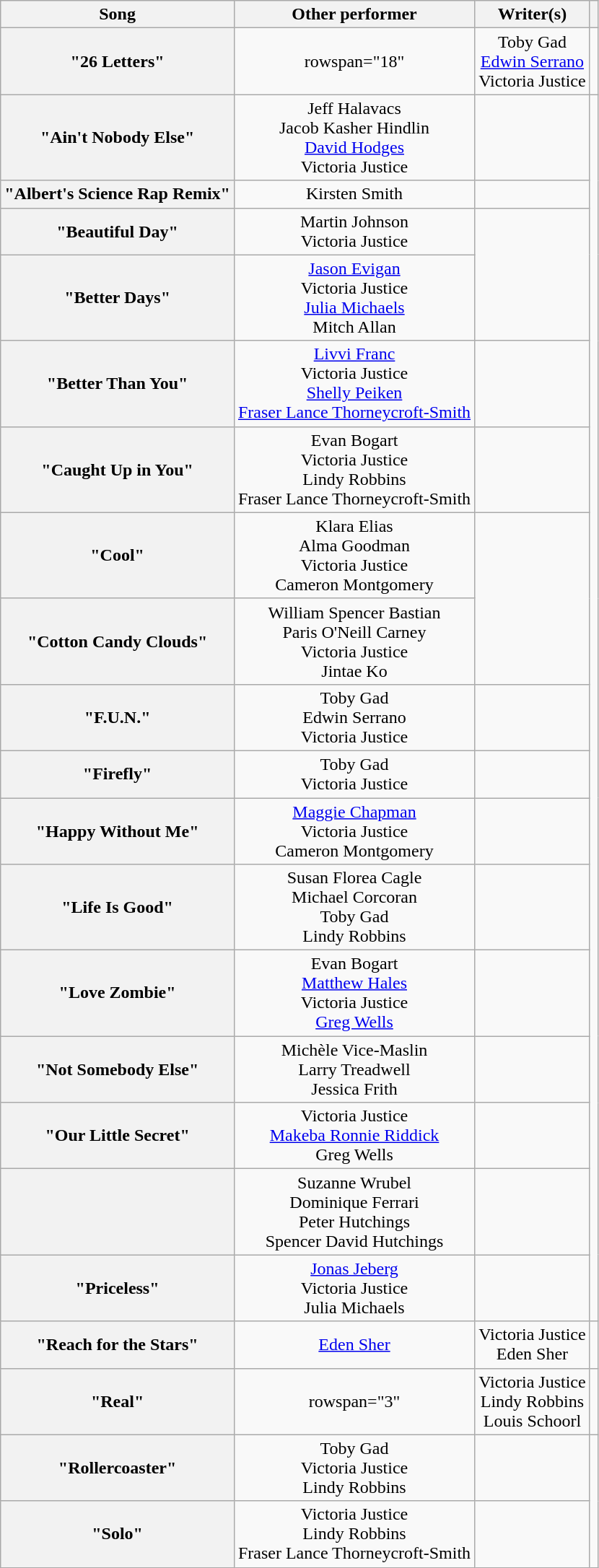<table class="wikitable sortable plainrowheaders" style="text-align:center;">
<tr>
<th scope="col">Song</th>
<th scope="col">Other performer</th>
<th scope="col" class="unsortable">Writer(s)</th>
<th scope="col" class="unsortable"></th>
</tr>
<tr>
<th scope="row">"26 Letters"</th>
<td>rowspan="18" </td>
<td>Toby Gad<br><a href='#'>Edwin Serrano</a><br>Victoria Justice</td>
<td></td>
</tr>
<tr>
<th scope="row">"Ain't Nobody Else"</th>
<td>Jeff Halavacs<br>Jacob Kasher Hindlin<br><a href='#'>David Hodges</a><br>Victoria Justice</td>
<td></td>
</tr>
<tr>
<th scope="row">"Albert's Science Rap Remix"</th>
<td>Kirsten Smith</td>
<td></td>
</tr>
<tr>
<th scope="row">"Beautiful Day"</th>
<td>Martin Johnson<br>Victoria Justice</td>
<td rowspan="2"></td>
</tr>
<tr>
<th scope="row">"Better Days"</th>
<td><a href='#'>Jason Evigan</a><br>Victoria Justice<br><a href='#'>Julia Michaels</a><br>Mitch Allan</td>
</tr>
<tr>
<th scope="row">"Better Than You"</th>
<td><a href='#'>Livvi Franc</a><br>Victoria Justice<br><a href='#'>Shelly Peiken</a><br><a href='#'>Fraser Lance Thorneycroft-Smith</a></td>
<td></td>
</tr>
<tr>
<th scope="row">"Caught Up in You"</th>
<td>Evan Bogart<br>Victoria Justice<br>Lindy Robbins<br>Fraser Lance Thorneycroft-Smith</td>
<td></td>
</tr>
<tr>
<th scope="row">"Cool"</th>
<td>Klara Elias<br>Alma Goodman<br>Victoria Justice<br>Cameron Montgomery</td>
<td rowspan="2"></td>
</tr>
<tr>
<th scope="row">"Cotton Candy Clouds"</th>
<td>William Spencer Bastian<br>Paris O'Neill Carney<br>Victoria Justice<br>Jintae Ko</td>
</tr>
<tr>
<th scope="row">"F.U.N."</th>
<td>Toby Gad<br>Edwin Serrano<br>Victoria Justice</td>
<td></td>
</tr>
<tr>
<th scope="row">"Firefly"</th>
<td>Toby Gad<br>Victoria Justice</td>
<td></td>
</tr>
<tr>
<th scope="row">"Happy Without Me"</th>
<td><a href='#'>Maggie Chapman</a><br>Victoria Justice<br>Cameron Montgomery</td>
<td></td>
</tr>
<tr>
<th scope="row">"Life Is Good"</th>
<td>Susan Florea Cagle<br>Michael Corcoran<br>Toby Gad<br>Lindy Robbins</td>
<td></td>
</tr>
<tr>
<th scope="row">"Love Zombie"</th>
<td>Evan Bogart<br><a href='#'>Matthew Hales</a><br>Victoria Justice<br><a href='#'>Greg Wells</a></td>
<td></td>
</tr>
<tr>
<th scope="row">"Not Somebody Else"</th>
<td>Michèle Vice-Maslin<br>Larry Treadwell<br>Jessica Frith</td>
<td></td>
</tr>
<tr>
<th scope="row">"Our Little Secret"</th>
<td>Victoria Justice<br><a href='#'>Makeba Ronnie Riddick</a><br>Greg Wells</td>
<td></td>
</tr>
<tr>
<th scope="row"></th>
<td>Suzanne Wrubel<br>Dominique Ferrari<br>Peter Hutchings<br>Spencer David Hutchings</td>
<td></td>
</tr>
<tr>
<th scope="row">"Priceless"</th>
<td><a href='#'>Jonas Jeberg</a><br>Victoria Justice<br>Julia Michaels</td>
<td></td>
</tr>
<tr>
<th scope="row">"Reach for the Stars"</th>
<td><a href='#'>Eden Sher</a></td>
<td>Victoria Justice<br>Eden Sher</td>
<td></td>
</tr>
<tr>
<th scope="row">"Real"</th>
<td>rowspan="3" </td>
<td>Victoria Justice<br>Lindy Robbins<br>Louis Schoorl</td>
<td></td>
</tr>
<tr>
<th scope="row">"Rollercoaster"</th>
<td>Toby Gad<br>Victoria Justice<br>Lindy Robbins</td>
<td></td>
</tr>
<tr>
<th scope="row">"Solo"</th>
<td>Victoria Justice<br>Lindy Robbins<br>Fraser Lance Thorneycroft-Smith</td>
<td></td>
</tr>
</table>
